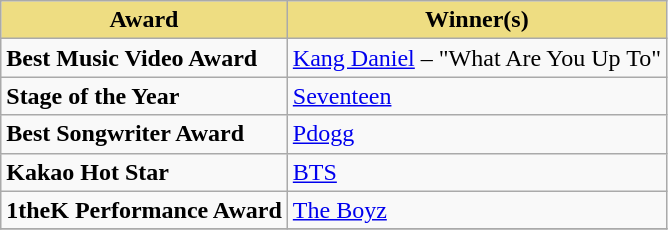<table class="wikitable">
<tr>
<th style="background:#EEDD82;" ! align="center">Award</th>
<th style="background:#EEDD82;" ! align="center">Winner(s)</th>
</tr>
<tr>
<td><strong>Best Music Video Award</strong></td>
<td><a href='#'>Kang Daniel</a> – "What Are You Up To"</td>
</tr>
<tr>
<td><strong>Stage of the Year</strong></td>
<td><a href='#'>Seventeen</a></td>
</tr>
<tr>
<td><strong>Best Songwriter Award</strong></td>
<td><a href='#'>Pdogg</a></td>
</tr>
<tr>
<td><strong>Kakao Hot Star</strong></td>
<td><a href='#'>BTS</a></td>
</tr>
<tr>
<td><strong>1theK Performance Award</strong></td>
<td><a href='#'>The Boyz</a></td>
</tr>
<tr>
</tr>
</table>
